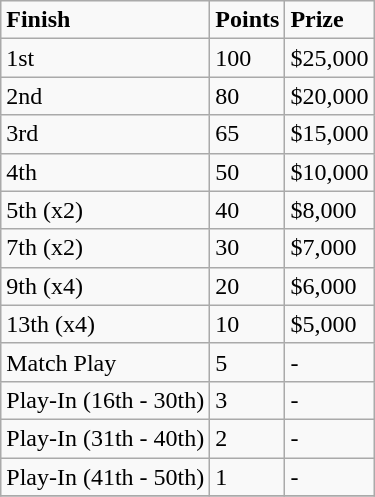<table class="wikitable">
<tr>
<td><strong>Finish</strong></td>
<td><strong>Points </strong></td>
<td><strong>Prize</strong></td>
</tr>
<tr>
<td>1st</td>
<td>100</td>
<td>$25,000</td>
</tr>
<tr>
<td>2nd</td>
<td>80</td>
<td>$20,000</td>
</tr>
<tr>
<td>3rd</td>
<td>65</td>
<td>$15,000</td>
</tr>
<tr>
<td>4th</td>
<td>50</td>
<td>$10,000</td>
</tr>
<tr>
<td>5th (x2)</td>
<td>40</td>
<td>$8,000</td>
</tr>
<tr>
<td>7th (x2)</td>
<td>30</td>
<td>$7,000</td>
</tr>
<tr>
<td>9th (x4)</td>
<td>20</td>
<td>$6,000</td>
</tr>
<tr>
<td>13th (x4)</td>
<td>10</td>
<td>$5,000</td>
</tr>
<tr>
<td>Match Play</td>
<td>5</td>
<td>-</td>
</tr>
<tr>
<td>Play-In (16th - 30th)</td>
<td>3</td>
<td>-</td>
</tr>
<tr>
<td>Play-In (31th - 40th)</td>
<td>2</td>
<td>-</td>
</tr>
<tr>
<td>Play-In (41th - 50th)</td>
<td>1</td>
<td>-</td>
</tr>
<tr>
</tr>
</table>
